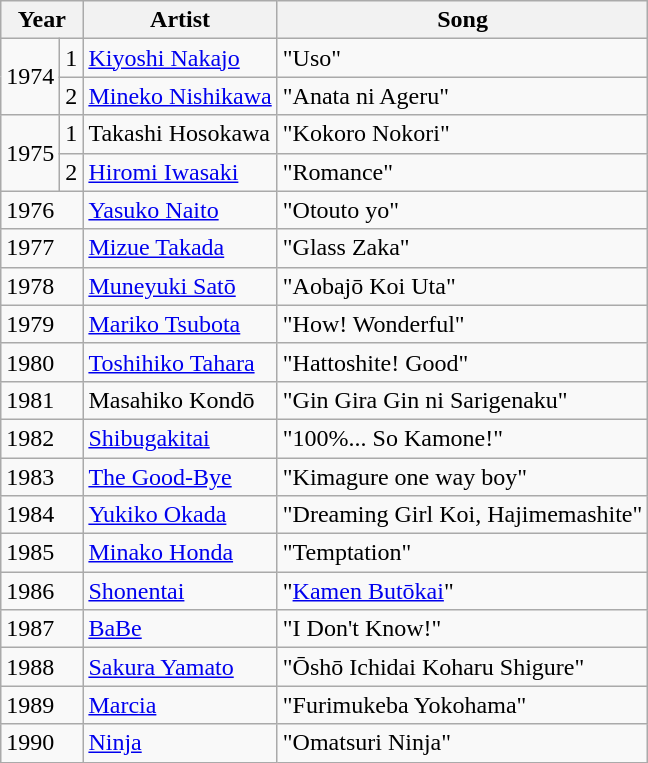<table class="wikitable">
<tr>
<th colspan="2">Year</th>
<th>Artist</th>
<th>Song</th>
</tr>
<tr>
<td rowspan="2">1974</td>
<td>1</td>
<td><a href='#'>Kiyoshi Nakajo</a></td>
<td>"Uso"</td>
</tr>
<tr>
<td>2</td>
<td><a href='#'>Mineko Nishikawa</a></td>
<td>"Anata ni Ageru"</td>
</tr>
<tr>
<td rowspan="2">1975</td>
<td>1</td>
<td>Takashi Hosokawa</td>
<td>"Kokoro Nokori"</td>
</tr>
<tr>
<td>2</td>
<td><a href='#'>Hiromi Iwasaki</a></td>
<td>"Romance"</td>
</tr>
<tr>
<td colspan="2">1976</td>
<td><a href='#'>Yasuko Naito</a></td>
<td>"Otouto yo"</td>
</tr>
<tr>
<td colspan="2">1977</td>
<td><a href='#'>Mizue Takada</a></td>
<td>"Glass Zaka"</td>
</tr>
<tr>
<td colspan="2">1978</td>
<td><a href='#'>Muneyuki Satō</a></td>
<td>"Aobajō Koi Uta"</td>
</tr>
<tr>
<td colspan="2">1979</td>
<td><a href='#'>Mariko Tsubota</a></td>
<td>"How! Wonderful"</td>
</tr>
<tr>
<td colspan="2">1980</td>
<td><a href='#'>Toshihiko Tahara</a></td>
<td>"Hattoshite! Good"</td>
</tr>
<tr>
<td colspan="2">1981</td>
<td>Masahiko Kondō</td>
<td>"Gin Gira Gin ni Sarigenaku"</td>
</tr>
<tr>
<td colspan="2">1982</td>
<td><a href='#'>Shibugakitai</a></td>
<td>"100%... So Kamone!"</td>
</tr>
<tr>
<td colspan="2">1983</td>
<td><a href='#'>The Good-Bye</a></td>
<td>"Kimagure one way boy"</td>
</tr>
<tr>
<td colspan="2">1984</td>
<td><a href='#'>Yukiko Okada</a></td>
<td>"Dreaming Girl Koi, Hajimemashite"</td>
</tr>
<tr>
<td colspan="2">1985</td>
<td><a href='#'>Minako Honda</a></td>
<td>"Temptation"</td>
</tr>
<tr>
<td colspan="2">1986</td>
<td><a href='#'>Shonentai</a></td>
<td>"<a href='#'>Kamen Butōkai</a>"</td>
</tr>
<tr>
<td colspan="2">1987</td>
<td><a href='#'>BaBe</a></td>
<td>"I Don't Know!"</td>
</tr>
<tr>
<td colspan="2">1988</td>
<td><a href='#'>Sakura Yamato</a></td>
<td>"Ōshō Ichidai Koharu Shigure"</td>
</tr>
<tr>
<td colspan="2">1989</td>
<td><a href='#'>Marcia</a></td>
<td>"Furimukeba Yokohama"</td>
</tr>
<tr>
<td colspan="2">1990</td>
<td><a href='#'>Ninja</a></td>
<td>"Omatsuri Ninja"</td>
</tr>
</table>
